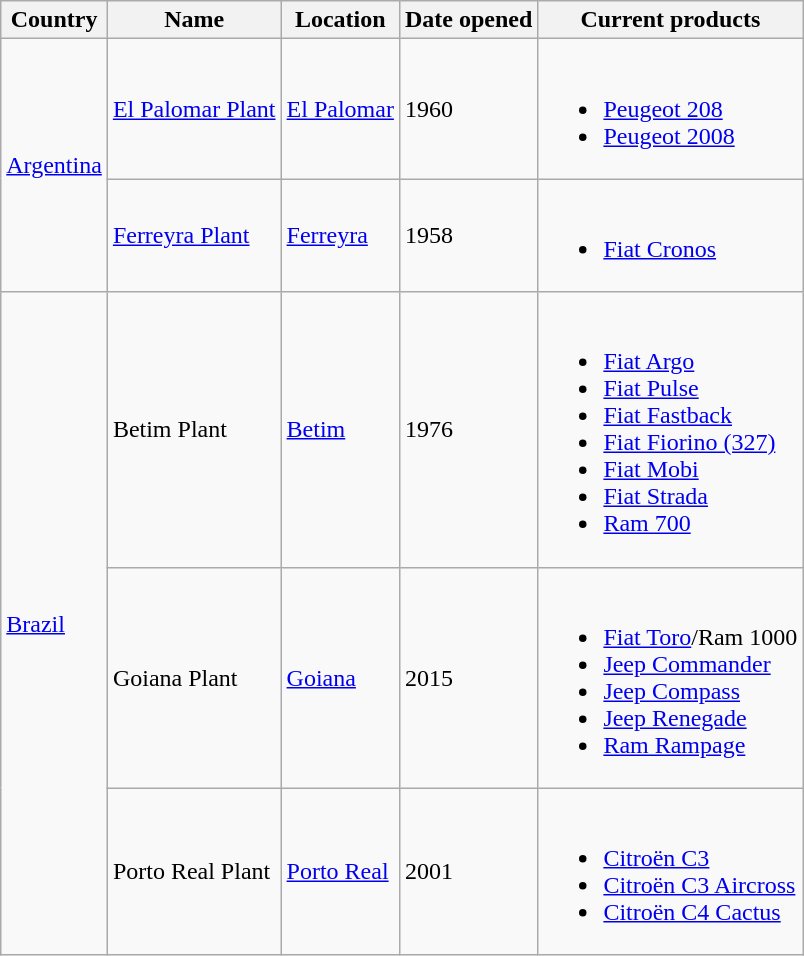<table class="wikitable sortable sticky-header">
<tr>
<th>Country</th>
<th>Name</th>
<th>Location</th>
<th>Date opened</th>
<th>Current products</th>
</tr>
<tr>
<td rowspan="2"><a href='#'>Argentina</a></td>
<td><a href='#'>El Palomar Plant</a></td>
<td><a href='#'>El Palomar</a></td>
<td>1960</td>
<td><br><ul><li><a href='#'>Peugeot 208</a></li><li><a href='#'>Peugeot 2008</a></li></ul></td>
</tr>
<tr>
<td><a href='#'>Ferreyra Plant</a></td>
<td><a href='#'>Ferreyra</a></td>
<td>1958</td>
<td><br><ul><li><a href='#'>Fiat Cronos</a></li></ul></td>
</tr>
<tr>
<td rowspan="3"><a href='#'>Brazil</a></td>
<td>Betim Plant</td>
<td><a href='#'>Betim</a></td>
<td>1976</td>
<td><br><ul><li><a href='#'>Fiat Argo</a></li><li><a href='#'>Fiat Pulse</a></li><li><a href='#'>Fiat Fastback</a></li><li><a href='#'>Fiat Fiorino (327)</a></li><li><a href='#'>Fiat Mobi</a></li><li><a href='#'>Fiat Strada</a></li><li><a href='#'>Ram 700</a></li></ul></td>
</tr>
<tr>
<td>Goiana Plant</td>
<td><a href='#'>Goiana</a></td>
<td>2015</td>
<td><br><ul><li><a href='#'>Fiat Toro</a>/Ram 1000</li><li><a href='#'>Jeep Commander</a></li><li><a href='#'>Jeep Compass</a></li><li><a href='#'>Jeep Renegade</a></li><li><a href='#'>Ram Rampage</a></li></ul></td>
</tr>
<tr>
<td>Porto Real Plant</td>
<td><a href='#'>Porto Real</a></td>
<td>2001</td>
<td><br><ul><li><a href='#'>Citroën C3</a></li><li><a href='#'>Citroën C3 Aircross</a></li><li><a href='#'>Citroën C4 Cactus</a></li></ul></td>
</tr>
</table>
